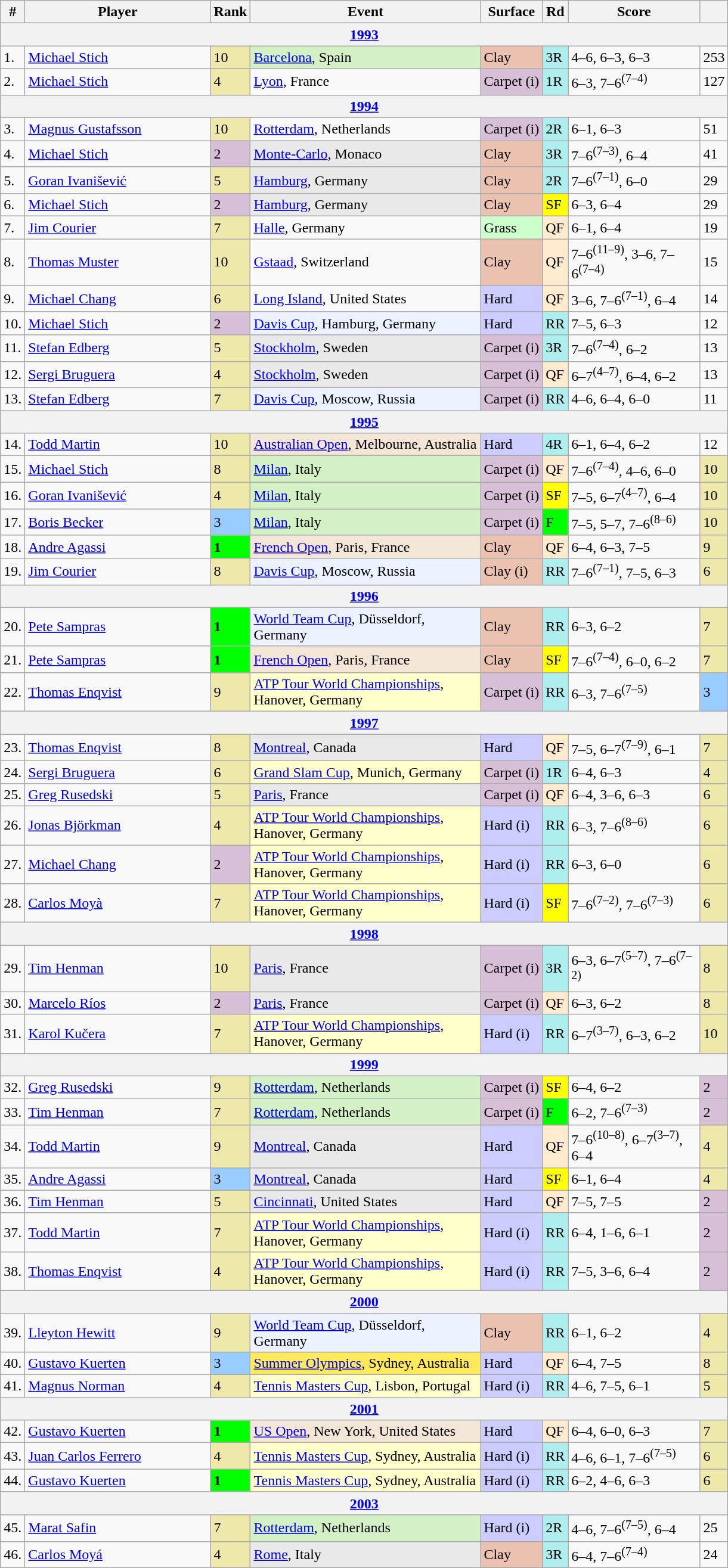<table class="wikitable sortable">
<tr>
<th>#</th>
<th width=200>Player</th>
<th>Rank</th>
<th width=250>Event</th>
<th>Surface</th>
<th>Rd</th>
<th width=140>Score</th>
<th></th>
</tr>
<tr>
<th colspan=8><a href='#'>1993</a></th>
</tr>
<tr>
<td>1.</td>
<td> <a href='#'>Michael Stich</a></td>
<td bgcolor=EEE8AA>10</td>
<td bgcolor=d4f1c5><a href='#'>Barcelona</a>, Spain</td>
<td bgcolor=#ebc2af>Clay</td>
<td bgcolor=afeeee>3R</td>
<td>4–6, 6–3, 6–3</td>
<td>253</td>
</tr>
<tr>
<td>2.</td>
<td> <a href='#'>Michael Stich</a></td>
<td bgcolor=EEE8AA>4</td>
<td><a href='#'>Lyon</a>, France</td>
<td bgcolor=thistle>Carpet (i)</td>
<td bgcolor=afeeee>1R</td>
<td>6–3, 7–6<sup>(7–4)</sup></td>
<td>127</td>
</tr>
<tr>
<th colspan=8><a href='#'>1994</a></th>
</tr>
<tr>
<td>3.</td>
<td> <a href='#'>Magnus Gustafsson</a></td>
<td bgcolor=EEE8AA>10</td>
<td><a href='#'>Rotterdam</a>, Netherlands</td>
<td bgcolor=thistle>Carpet (i)</td>
<td bgcolor=afeeee>2R</td>
<td>6–1, 6–3</td>
<td>51</td>
</tr>
<tr>
<td>4.</td>
<td> <a href='#'>Michael Stich</a></td>
<td bgcolor=thistle>2</td>
<td bgcolor=e9e9e9><a href='#'>Monte-Carlo</a>, Monaco</td>
<td bgcolor=#ebc2af>Clay</td>
<td bgcolor=afeeee>3R</td>
<td>7–6<sup>(7–3)</sup>, 6–4</td>
<td>41</td>
</tr>
<tr>
<td>5.</td>
<td> <a href='#'>Goran Ivanišević</a></td>
<td bgcolor=EEE8AA>5</td>
<td bgcolor=e9e9e9><a href='#'>Hamburg</a>, Germany</td>
<td bgcolor=#ebc2af>Clay</td>
<td bgcolor=afeeee>2R</td>
<td>7–6<sup>(7–1)</sup>, 6–0</td>
<td>29</td>
</tr>
<tr>
<td>6.</td>
<td> <a href='#'>Michael Stich</a></td>
<td bgcolor=thistle>2</td>
<td bgcolor=e9e9e9><a href='#'>Hamburg</a>, Germany</td>
<td bgcolor=#ebc2af>Clay</td>
<td bgcolor=yellow>SF</td>
<td>6–3, 6–4</td>
<td>29</td>
</tr>
<tr>
<td>7.</td>
<td> <a href='#'>Jim Courier</a></td>
<td bgcolor=EEE8AA>7</td>
<td><a href='#'>Halle</a>, Germany</td>
<td bgcolor=#cfc>Grass</td>
<td bgcolor=ffebcd>QF</td>
<td>6–1, 6–4</td>
<td>19</td>
</tr>
<tr>
<td>8.</td>
<td> <a href='#'>Thomas Muster</a></td>
<td bgcolor=EEE8AA>10</td>
<td><a href='#'>Gstaad</a>, Switzerland</td>
<td bgcolor=#ebc2af>Clay</td>
<td bgcolor=ffebcd>QF</td>
<td>7–6<sup>(11–9)</sup>, 3–6, 7–6<sup>(7–4)</sup></td>
<td>15</td>
</tr>
<tr>
<td>9.</td>
<td> <a href='#'>Michael Chang</a></td>
<td bgcolor=EEE8AA>6</td>
<td><a href='#'>Long Island</a>, United States</td>
<td bgcolor=CCCCFF>Hard</td>
<td bgcolor=ffebcd>QF</td>
<td>3–6, 7–6<sup>(7–1)</sup>, 6–4</td>
<td>14</td>
</tr>
<tr>
<td>10.</td>
<td> <a href='#'>Michael Stich</a></td>
<td bgcolor=thistle>2</td>
<td bgcolor=ECF2FF><a href='#'>Davis Cup</a>, Hamburg, Germany</td>
<td bgcolor=CCCCFF>Hard</td>
<td bgcolor=afeeee>RR</td>
<td>7–5, 6–3</td>
<td>12</td>
</tr>
<tr>
<td>11.</td>
<td> <a href='#'>Stefan Edberg</a></td>
<td bgcolor=EEE8AA>5</td>
<td bgcolor=e9e9e9><a href='#'>Stockholm</a>, Sweden</td>
<td bgcolor=thistle>Carpet (i)</td>
<td bgcolor=afeeee>3R</td>
<td>7–6<sup>(7–4)</sup>, 6–2</td>
<td>13</td>
</tr>
<tr>
<td>12.</td>
<td> <a href='#'>Sergi Bruguera</a></td>
<td bgcolor=EEE8AA>4</td>
<td bgcolor=e9e9e9><a href='#'>Stockholm</a>, Sweden</td>
<td bgcolor=thistle>Carpet (i)</td>
<td bgcolor=ffebcd>QF</td>
<td>6–7<sup>(4–7)</sup>, 6–4, 6–2</td>
<td>13</td>
</tr>
<tr>
<td>13.</td>
<td> <a href='#'>Stefan Edberg</a></td>
<td bgcolor=EEE8AA>7</td>
<td bgcolor=ECF2FF><a href='#'>Davis Cup</a>, Moscow, Russia</td>
<td bgcolor=thistle>Carpet (i)</td>
<td bgcolor=afeeee>RR</td>
<td>4–6, 6–4, 6–0</td>
<td>11</td>
</tr>
<tr>
<th colspan=8><a href='#'>1995</a></th>
</tr>
<tr>
<td>14.</td>
<td> <a href='#'>Todd Martin</a></td>
<td bgcolor=EEE8AA>10</td>
<td bgcolor=f3e6d7><a href='#'>Australian Open</a>, Melbourne, Australia</td>
<td bgcolor=CCCCFF>Hard</td>
<td bgcolor=afeeee>4R</td>
<td>6–1, 6–4, 6–2</td>
<td>12</td>
</tr>
<tr>
<td>15.</td>
<td> <a href='#'>Michael Stich</a></td>
<td bgcolor=EEE8AA>8</td>
<td bgcolor=d4f1c5><a href='#'>Milan</a>, Italy</td>
<td bgcolor=thistle>Carpet (i)</td>
<td bgcolor=ffebcd>QF</td>
<td>7–6<sup>(7–4)</sup>, 4–6, 6–0</td>
<td bgcolor=EEE8AA>10</td>
</tr>
<tr>
<td>16.</td>
<td> <a href='#'>Goran Ivanišević</a></td>
<td bgcolor=EEE8AA>4</td>
<td bgcolor=d4f1c5><a href='#'>Milan</a>, Italy</td>
<td bgcolor=thistle>Carpet (i)</td>
<td bgcolor=yellow>SF</td>
<td>7–5, 6–7<sup>(4–7)</sup>, 6–4</td>
<td bgcolor=EEE8AA>10</td>
</tr>
<tr>
<td>17.</td>
<td> <a href='#'>Boris Becker</a></td>
<td bgcolor=99ccff>3</td>
<td bgcolor=d4f1c5><a href='#'>Milan</a>, Italy</td>
<td bgcolor=thistle>Carpet (i)</td>
<td bgcolor=lime>F</td>
<td>7–5, 5–7, 7–6<sup>(8–6)</sup></td>
<td bgcolor=EEE8AA>10</td>
</tr>
<tr>
<td>18.</td>
<td> <a href='#'>Andre Agassi</a></td>
<td bgcolor=lime><strong>1</strong></td>
<td bgcolor=f3e6d7><a href='#'>French Open</a>, Paris, France</td>
<td bgcolor=#ebc2af>Clay</td>
<td bgcolor=ffebcd>QF</td>
<td>6–4, 6–3, 7–5</td>
<td bgcolor=EEE8AA>9</td>
</tr>
<tr>
<td>19.</td>
<td> <a href='#'>Jim Courier</a></td>
<td bgcolor=EEE8AA>8</td>
<td bgcolor=ECF2FF><a href='#'>Davis Cup</a>, Moscow, Russia</td>
<td bgcolor=#ebc2af>Clay (i)</td>
<td bgcolor=afeeee>RR</td>
<td>7–6<sup>(7–1)</sup>, 7–5, 6–3</td>
<td bgcolor=EEE8AA>6</td>
</tr>
<tr>
<th colspan=8><a href='#'>1996</a></th>
</tr>
<tr>
<td>20.</td>
<td> <a href='#'>Pete Sampras</a></td>
<td bgcolor=lime><strong>1</strong></td>
<td bgcolor=ECF2FF><a href='#'>World Team Cup</a>, Düsseldorf, Germany</td>
<td bgcolor=#ebc2af>Clay</td>
<td bgcolor=afeeee>RR</td>
<td>6–3, 6–2</td>
<td bgcolor=EEE8AA>7</td>
</tr>
<tr>
<td>21.</td>
<td> <a href='#'>Pete Sampras</a></td>
<td bgcolor=lime><strong>1</strong></td>
<td bgcolor=f3e6d7><a href='#'>French Open</a>, Paris, France</td>
<td bgcolor=#ebc2af>Clay</td>
<td bgcolor=yellow>SF</td>
<td>7–6<sup>(7–4)</sup>, 6–0, 6–2</td>
<td bgcolor=EEE8AA>7</td>
</tr>
<tr>
<td>22.</td>
<td> <a href='#'>Thomas Enqvist</a></td>
<td bgcolor=EEE8AA>9</td>
<td bgcolor=ffffcc><a href='#'>ATP Tour World Championships</a>, Hanover, Germany</td>
<td bgcolor=thistle>Carpet (i)</td>
<td bgcolor=afeeee>RR</td>
<td>6–3, 7–6<sup>(7–5)</sup></td>
<td bgcolor=99ccff>3</td>
</tr>
<tr>
<th colspan=8><a href='#'>1997</a></th>
</tr>
<tr>
<td>23.</td>
<td> <a href='#'>Thomas Enqvist</a></td>
<td bgcolor=EEE8AA>8</td>
<td bgcolor=e9e9e9><a href='#'>Montreal</a>, Canada</td>
<td bgcolor=CCCCFF>Hard</td>
<td bgcolor=ffebcd>QF</td>
<td>7–5, 6–7<sup>(7–9)</sup>, 6–1</td>
<td bgcolor=EEE8AA>7</td>
</tr>
<tr>
<td>24.</td>
<td> <a href='#'>Sergi Bruguera</a></td>
<td bgcolor=EEE8AA>6</td>
<td bgcolor=ffffcc><a href='#'>Grand Slam Cup</a>, Munich, Germany</td>
<td bgcolor=thistle>Carpet (i)</td>
<td bgcolor=afeeee>1R</td>
<td>6–4, 6–3</td>
<td bgcolor=EEE8AA>4</td>
</tr>
<tr>
<td>25.</td>
<td> <a href='#'>Greg Rusedski</a></td>
<td bgcolor=EEE8AA>5</td>
<td bgcolor=e9e9e9><a href='#'>Paris</a>, France</td>
<td bgcolor=thistle>Carpet (i)</td>
<td bgcolor=ffebcd>QF</td>
<td>6–4, 3–6, 6–3</td>
<td bgcolor=EEE8AA>6</td>
</tr>
<tr>
<td>26.</td>
<td> <a href='#'>Jonas Björkman</a></td>
<td bgcolor=EEE8AA>4</td>
<td bgcolor=ffffcc><a href='#'>ATP Tour World Championships</a>, Hanover, Germany</td>
<td bgcolor=CCCCFF>Hard (i)</td>
<td bgcolor=afeeee>RR</td>
<td>6–3, 7–6<sup>(8–6)</sup></td>
<td bgcolor=EEE8AA>6</td>
</tr>
<tr>
<td>27.</td>
<td> <a href='#'>Michael Chang</a></td>
<td bgcolor=thistle>2</td>
<td bgcolor=ffffcc><a href='#'>ATP Tour World Championships</a>, Hanover, Germany</td>
<td bgcolor=CCCCFF>Hard (i)</td>
<td bgcolor=afeeee>RR</td>
<td>6–3, 6–0</td>
<td bgcolor=EEE8AA>6</td>
</tr>
<tr>
<td>28.</td>
<td> <a href='#'>Carlos Moyà</a></td>
<td bgcolor=EEE8AA>7</td>
<td bgcolor=ffffcc><a href='#'>ATP Tour World Championships</a>, Hanover, Germany</td>
<td bgcolor=CCCCFF>Hard (i)</td>
<td bgcolor=yellow>SF</td>
<td>7–6<sup>(7–2)</sup>, 7–6<sup>(7–3)</sup></td>
<td bgcolor=EEE8AA>6</td>
</tr>
<tr>
<th colspan=8><a href='#'>1998</a></th>
</tr>
<tr>
<td>29.</td>
<td> <a href='#'>Tim Henman</a></td>
<td bgcolor=EEE8AA>10</td>
<td bgcolor=e9e9e9><a href='#'>Paris</a>, France</td>
<td bgcolor=thistle>Carpet (i)</td>
<td bgcolor=afeeee>3R</td>
<td>6–3, 6–7<sup>(5–7)</sup>, 7–6<sup>(7–2)</sup></td>
<td bgcolor=EEE8AA>8</td>
</tr>
<tr>
<td>30.</td>
<td> <a href='#'>Marcelo Ríos</a></td>
<td bgcolor=thistle>2</td>
<td bgcolor=e9e9e9><a href='#'>Paris</a>, France</td>
<td bgcolor=thistle>Carpet (i)</td>
<td bgcolor=ffebcd>QF</td>
<td>6–3, 6–2</td>
<td bgcolor=EEE8AA>8</td>
</tr>
<tr>
<td>31.</td>
<td> <a href='#'>Karol Kučera</a></td>
<td bgcolor=EEE8AA>7</td>
<td bgcolor=ffffcc><a href='#'>ATP Tour World Championships</a>, Hanover, Germany</td>
<td bgcolor=CCCCFF>Hard (i)</td>
<td bgcolor=afeeee>RR</td>
<td>6–7<sup>(3–7)</sup>, 6–3, 6–2</td>
<td bgcolor=EEE8AA>10</td>
</tr>
<tr>
<th colspan=8><a href='#'>1999</a></th>
</tr>
<tr>
<td>32.</td>
<td> <a href='#'>Greg Rusedski</a></td>
<td bgcolor=EEE8AA>9</td>
<td bgcolor=d4f1c5><a href='#'>Rotterdam</a>, Netherlands</td>
<td bgcolor=thistle>Carpet (i)</td>
<td bgcolor=yellow>SF</td>
<td>6–4, 6–2</td>
<td bgcolor=thistle>2</td>
</tr>
<tr>
<td>33.</td>
<td> <a href='#'>Tim Henman</a></td>
<td bgcolor=EEE8AA>7</td>
<td bgcolor=d4f1c5><a href='#'>Rotterdam</a>, Netherlands</td>
<td bgcolor=thistle>Carpet (i)</td>
<td bgcolor=lime>F</td>
<td>6–2, 7–6<sup>(7–3)</sup></td>
<td bgcolor=thistle>2</td>
</tr>
<tr>
<td>34.</td>
<td> <a href='#'>Todd Martin</a></td>
<td bgcolor=EEE8AA>9</td>
<td bgcolor=e9e9e9><a href='#'>Montreal</a>, Canada</td>
<td bgcolor=CCCCFF>Hard</td>
<td bgcolor=ffebcd>QF</td>
<td>7–6<sup>(10–8)</sup>, 6–7<sup>(3–7)</sup>, 6–4</td>
<td bgcolor=EEE8AA>4</td>
</tr>
<tr>
<td>35.</td>
<td> <a href='#'>Andre Agassi</a></td>
<td bgcolor=99ccff>3</td>
<td bgcolor=e9e9e9><a href='#'>Montreal</a>, Canada</td>
<td bgcolor=CCCCFF>Hard</td>
<td bgcolor=yellow>SF</td>
<td>6–1, 6–4</td>
<td bgcolor=EEE8AA>4</td>
</tr>
<tr>
<td>36.</td>
<td> <a href='#'>Tim Henman</a></td>
<td bgcolor=EEE8AA>5</td>
<td bgcolor=e9e9e9><a href='#'>Cincinnati</a>, United States</td>
<td bgcolor=CCCCFF>Hard</td>
<td bgcolor=ffebcd>QF</td>
<td>7–5, 7–5</td>
<td bgcolor=thistle>2</td>
</tr>
<tr>
<td>37.</td>
<td> <a href='#'>Todd Martin</a></td>
<td bgcolor=EEE8AA>7</td>
<td bgcolor=ffffcc><a href='#'>ATP Tour World Championships</a>, Hanover, Germany</td>
<td bgcolor=CCCCFF>Hard (i)</td>
<td bgcolor=afeeee>RR</td>
<td>6–4, 1–6, 6–1</td>
<td bgcolor=thistle>2</td>
</tr>
<tr>
<td>38.</td>
<td> <a href='#'>Thomas Enqvist</a></td>
<td bgcolor=EEE8AA>4</td>
<td bgcolor=ffffcc><a href='#'>ATP Tour World Championships</a>, Hanover, Germany</td>
<td bgcolor=CCCCFF>Hard (i)</td>
<td bgcolor=afeeee>RR</td>
<td>7–5, 3–6, 6–4</td>
<td bgcolor=thistle>2</td>
</tr>
<tr>
<th colspan=8><a href='#'>2000</a></th>
</tr>
<tr>
<td>39.</td>
<td> <a href='#'>Lleyton Hewitt</a></td>
<td bgcolor=EEE8AA>9</td>
<td bgcolor=ECF2FF><a href='#'>World Team Cup</a>, Düsseldorf, Germany</td>
<td bgcolor=#ebc2af>Clay</td>
<td bgcolor=afeeee>RR</td>
<td>6–1, 6–2</td>
<td bgcolor=EEE8AA>4</td>
</tr>
<tr>
<td>40.</td>
<td> <a href='#'>Gustavo Kuerten</a></td>
<td bgcolor=99ccff>3</td>
<td bgcolor=FFEA5C><a href='#'>Summer Olympics</a>, Sydney, Australia</td>
<td bgcolor=CCCCFF>Hard</td>
<td bgcolor=ffebcd>QF</td>
<td>6–4, 7–5</td>
<td bgcolor=EEE8AA>8</td>
</tr>
<tr>
<td>41.</td>
<td> <a href='#'>Magnus Norman</a></td>
<td bgcolor=EEE8AA>4</td>
<td bgcolor=ffffcc><a href='#'>Tennis Masters Cup</a>, Lisbon, Portugal</td>
<td bgcolor=CCCCFF>Hard (i)</td>
<td bgcolor=afeeee>RR</td>
<td>4–6, 7–5, 6–1</td>
<td bgcolor=EEE8AA>5</td>
</tr>
<tr>
<th colspan=8><a href='#'>2001</a></th>
</tr>
<tr>
<td>42.</td>
<td> <a href='#'>Gustavo Kuerten</a></td>
<td bgcolor=lime><strong>1</strong></td>
<td bgcolor=f3e6d7><a href='#'>US Open</a>, New York, United States</td>
<td bgcolor=CCCCFF>Hard</td>
<td bgcolor=ffebcd>QF</td>
<td>6–4, 6–0, 6–3</td>
<td bgcolor=EEE8AA>7</td>
</tr>
<tr>
<td>43.</td>
<td> <a href='#'>Juan Carlos Ferrero</a></td>
<td bgcolor=EEE8AA>4</td>
<td bgcolor=ffffcc><a href='#'>Tennis Masters Cup</a>, Sydney, Australia</td>
<td bgcolor=CCCCFF>Hard (i)</td>
<td bgcolor=afeeee>RR</td>
<td>4–6, 6–1, 7–6<sup>(7–5)</sup></td>
<td bgcolor=EEE8AA>6</td>
</tr>
<tr>
<td>44.</td>
<td> <a href='#'>Gustavo Kuerten</a></td>
<td bgcolor=lime><strong>1</strong></td>
<td bgcolor=ffffcc><a href='#'>Tennis Masters Cup</a>, Sydney, Australia</td>
<td bgcolor=CCCCFF>Hard (i)</td>
<td bgcolor=afeeee>RR</td>
<td>6–2, 4–6, 6–3</td>
<td bgcolor=EEE8AA>6</td>
</tr>
<tr>
<th colspan=8><a href='#'>2003</a></th>
</tr>
<tr>
<td>45.</td>
<td> <a href='#'>Marat Safin</a></td>
<td bgcolor=EEE8AA>7</td>
<td bgcolor=d4f1c5><a href='#'>Rotterdam</a>, Netherlands</td>
<td bgcolor=CCCCFF>Hard (i)</td>
<td bgcolor=afeeee>2R</td>
<td>4–6, 7–6<sup>(7–5)</sup>, 6–4</td>
<td>25</td>
</tr>
<tr>
<td>46.</td>
<td> <a href='#'>Carlos Moyá</a></td>
<td bgcolor=EEE8AA>4</td>
<td bgcolor=e9e9e9><a href='#'>Rome</a>, Italy</td>
<td bgcolor=#ebc2af>Clay</td>
<td bgcolor=afeeee>3R</td>
<td>6–4, 7–6<sup>(7–4)</sup></td>
<td>24</td>
</tr>
</table>
